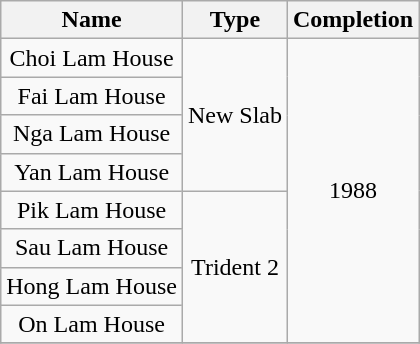<table class="wikitable" style="text-align: center">
<tr>
<th>Name</th>
<th>Type</th>
<th>Completion</th>
</tr>
<tr>
<td>Choi Lam House</td>
<td rowspan="4">New Slab</td>
<td rowspan="8">1988</td>
</tr>
<tr>
<td>Fai Lam House</td>
</tr>
<tr>
<td>Nga Lam House</td>
</tr>
<tr>
<td>Yan Lam House</td>
</tr>
<tr>
<td>Pik Lam House</td>
<td rowspan="4">Trident 2</td>
</tr>
<tr>
<td>Sau Lam House</td>
</tr>
<tr>
<td>Hong Lam House</td>
</tr>
<tr>
<td>On Lam House</td>
</tr>
<tr>
</tr>
</table>
